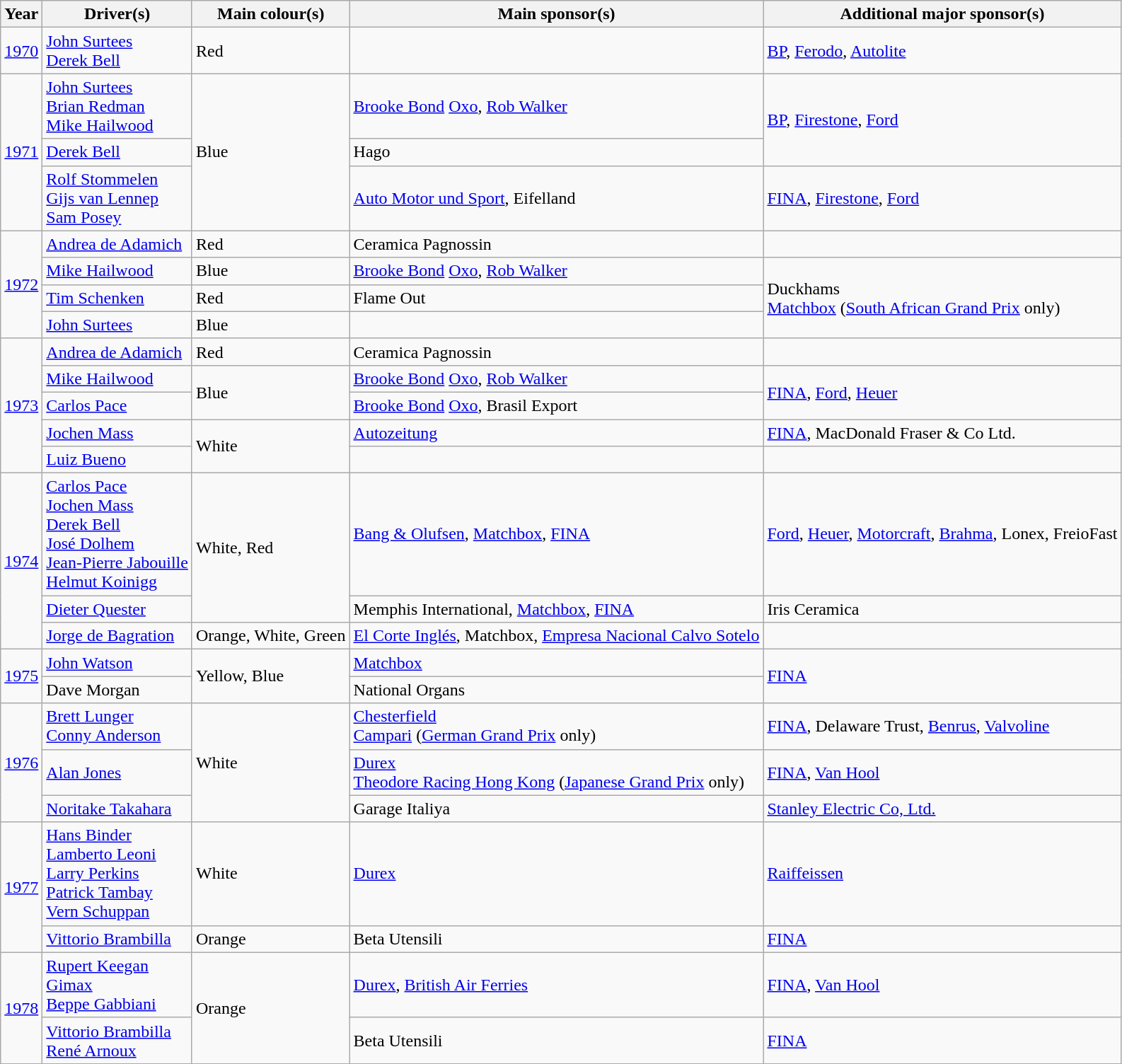<table class="wikitable">
<tr>
<th>Year</th>
<th>Driver(s)</th>
<th>Main colour(s)</th>
<th>Main sponsor(s)</th>
<th>Additional major sponsor(s)</th>
</tr>
<tr>
<td><a href='#'>1970</a></td>
<td><a href='#'>John Surtees</a><br><a href='#'>Derek Bell</a></td>
<td>Red</td>
<td></td>
<td><a href='#'>BP</a>, <a href='#'>Ferodo</a>, <a href='#'>Autolite</a></td>
</tr>
<tr>
<td rowspan="3"><a href='#'>1971</a></td>
<td><a href='#'>John Surtees</a><br><a href='#'>Brian Redman</a><br><a href='#'>Mike Hailwood</a></td>
<td rowspan="3">Blue</td>
<td><a href='#'>Brooke Bond</a> <a href='#'>Oxo</a>, <a href='#'>Rob Walker</a></td>
<td rowspan="2"><a href='#'>BP</a>, <a href='#'>Firestone</a>, <a href='#'>Ford</a></td>
</tr>
<tr>
<td><a href='#'>Derek Bell</a></td>
<td>Hago</td>
</tr>
<tr>
<td><a href='#'>Rolf Stommelen</a><br><a href='#'>Gijs van Lennep</a><br><a href='#'>Sam Posey</a></td>
<td><a href='#'>Auto Motor und Sport</a>, Eifelland</td>
<td><a href='#'>FINA</a>, <a href='#'>Firestone</a>, <a href='#'>Ford</a></td>
</tr>
<tr>
<td rowspan="5"><a href='#'>1972</a></td>
<td><a href='#'>Andrea de Adamich</a></td>
<td>Red</td>
<td>Ceramica Pagnossin</td>
<td></td>
</tr>
<tr>
<td><a href='#'>Mike Hailwood</a></td>
<td rowspan="2">Blue</td>
<td rowspan="2"><a href='#'>Brooke Bond</a> <a href='#'>Oxo</a>, <a href='#'>Rob Walker</a></td>
<td rowspan="4">Duckhams<br><a href='#'>Matchbox</a> (<a href='#'>South African Grand Prix</a> only)</td>
</tr>
<tr>
<td rowspan="2"><a href='#'>Tim Schenken</a></td>
</tr>
<tr>
<td>Red</td>
<td>Flame Out</td>
</tr>
<tr>
<td><a href='#'>John Surtees</a></td>
<td>Blue</td>
<td></td>
</tr>
<tr>
<td rowspan="5"><a href='#'>1973</a></td>
<td><a href='#'>Andrea de Adamich</a></td>
<td>Red</td>
<td>Ceramica Pagnossin</td>
<td></td>
</tr>
<tr>
<td><a href='#'>Mike Hailwood</a></td>
<td rowspan="2">Blue</td>
<td><a href='#'>Brooke Bond</a> <a href='#'>Oxo</a>, <a href='#'>Rob Walker</a></td>
<td rowspan="2"><a href='#'>FINA</a>, <a href='#'>Ford</a>, <a href='#'>Heuer</a></td>
</tr>
<tr>
<td><a href='#'>Carlos Pace</a></td>
<td><a href='#'>Brooke Bond</a> <a href='#'>Oxo</a>, Brasil Export</td>
</tr>
<tr>
<td><a href='#'>Jochen Mass</a></td>
<td rowspan="2">White</td>
<td><a href='#'>Autozeitung</a></td>
<td><a href='#'>FINA</a>, MacDonald Fraser & Co Ltd.</td>
</tr>
<tr>
<td><a href='#'>Luiz Bueno</a></td>
<td></td>
<td></td>
</tr>
<tr>
<td rowspan="3"><a href='#'>1974</a></td>
<td><a href='#'>Carlos Pace</a><br><a href='#'>Jochen Mass</a><br><a href='#'>Derek Bell</a><br><a href='#'>José Dolhem</a><br><a href='#'>Jean-Pierre Jabouille</a><br><a href='#'>Helmut Koinigg</a></td>
<td rowspan="2">White, Red</td>
<td><a href='#'>Bang & Olufsen</a>, <a href='#'>Matchbox</a>, <a href='#'>FINA</a></td>
<td><a href='#'>Ford</a>, <a href='#'>Heuer</a>, <a href='#'>Motorcraft</a>, <a href='#'>Brahma</a>, Lonex, FreioFast</td>
</tr>
<tr>
<td><a href='#'>Dieter Quester</a></td>
<td>Memphis International, <a href='#'>Matchbox</a>, <a href='#'>FINA</a></td>
<td>Iris Ceramica</td>
</tr>
<tr>
<td><a href='#'>Jorge de Bagration</a></td>
<td>Orange, White, Green</td>
<td><a href='#'>El Corte Inglés</a>, Matchbox, <a href='#'>Empresa Nacional Calvo Sotelo</a></td>
<td></td>
</tr>
<tr>
<td rowspan="2"><a href='#'>1975</a></td>
<td><a href='#'>John Watson</a></td>
<td rowspan="2">Yellow, Blue</td>
<td><a href='#'>Matchbox</a></td>
<td rowspan="2"><a href='#'>FINA</a></td>
</tr>
<tr>
<td>Dave Morgan</td>
<td>National Organs</td>
</tr>
<tr>
<td rowspan="3"><a href='#'>1976</a></td>
<td><a href='#'>Brett Lunger</a><br><a href='#'>Conny Anderson</a></td>
<td rowspan="3">White</td>
<td><a href='#'>Chesterfield</a><br><a href='#'>Campari</a> (<a href='#'>German Grand Prix</a> only)</td>
<td><a href='#'>FINA</a>, Delaware Trust, <a href='#'>Benrus</a>, <a href='#'>Valvoline</a></td>
</tr>
<tr>
<td><a href='#'>Alan Jones</a></td>
<td><a href='#'>Durex</a><br><a href='#'>Theodore Racing Hong Kong</a> (<a href='#'>Japanese Grand Prix</a> only)</td>
<td><a href='#'>FINA</a>, <a href='#'>Van Hool</a></td>
</tr>
<tr>
<td><a href='#'>Noritake Takahara</a></td>
<td>Garage Italiya</td>
<td><a href='#'>Stanley Electric Co, Ltd.</a></td>
</tr>
<tr>
<td rowspan="2"><a href='#'>1977</a></td>
<td><a href='#'>Hans Binder</a><br><a href='#'>Lamberto Leoni</a><br><a href='#'>Larry Perkins</a><br><a href='#'>Patrick Tambay</a><br><a href='#'>Vern Schuppan</a></td>
<td>White</td>
<td><a href='#'>Durex</a></td>
<td><a href='#'>Raiffeissen</a></td>
</tr>
<tr>
<td><a href='#'>Vittorio Brambilla</a></td>
<td>Orange</td>
<td>Beta Utensili</td>
<td><a href='#'>FINA</a></td>
</tr>
<tr>
<td rowspan="2"><a href='#'>1978</a></td>
<td><a href='#'>Rupert Keegan</a><br><a href='#'>Gimax</a><br><a href='#'>Beppe Gabbiani</a></td>
<td rowspan="2">Orange</td>
<td><a href='#'>Durex</a>, <a href='#'>British Air Ferries</a></td>
<td><a href='#'>FINA</a>, <a href='#'>Van Hool</a></td>
</tr>
<tr>
<td><a href='#'>Vittorio Brambilla</a><br><a href='#'>René Arnoux</a></td>
<td>Beta Utensili</td>
<td><a href='#'>FINA</a></td>
</tr>
</table>
